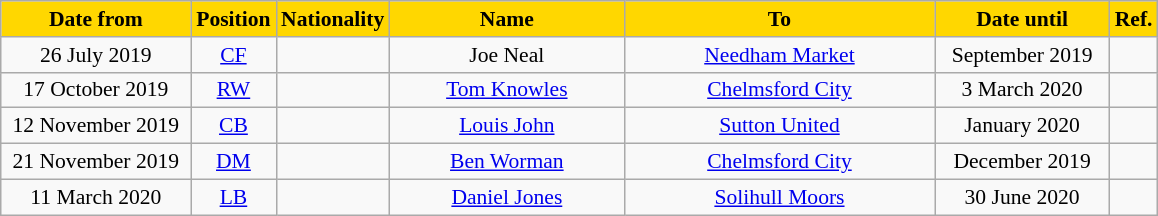<table class="wikitable"  style="text-align:center; font-size:90%; ">
<tr>
<th style="background:#FFD700; color:#000000; width:120px;">Date from</th>
<th style="background:#FFD700; color:#000000; width:50px;">Position</th>
<th style="background:#FFD700; color:#000000; width:50px;">Nationality</th>
<th style="background:#FFD700; color:#000000; width:150px;">Name</th>
<th style="background:#FFD700; color:#000000; width:200px;">To</th>
<th style="background:#FFD700; color:#000000; width:110px;">Date until</th>
<th style="background:#FFD700; color:#000000; width:25px;">Ref.</th>
</tr>
<tr>
<td>26 July 2019</td>
<td><a href='#'>CF</a></td>
<td></td>
<td>Joe Neal</td>
<td> <a href='#'>Needham Market</a></td>
<td>September 2019</td>
<td></td>
</tr>
<tr>
<td>17 October 2019</td>
<td><a href='#'>RW</a></td>
<td></td>
<td><a href='#'>Tom Knowles</a></td>
<td> <a href='#'>Chelmsford City</a></td>
<td>3 March 2020</td>
<td></td>
</tr>
<tr>
<td>12 November 2019</td>
<td><a href='#'>CB</a></td>
<td></td>
<td><a href='#'>Louis John</a></td>
<td> <a href='#'>Sutton United</a></td>
<td>January 2020</td>
<td></td>
</tr>
<tr>
<td>21 November 2019</td>
<td><a href='#'>DM</a></td>
<td></td>
<td><a href='#'>Ben Worman</a></td>
<td> <a href='#'>Chelmsford City</a></td>
<td>December 2019</td>
<td></td>
</tr>
<tr>
<td>11 March 2020</td>
<td><a href='#'>LB</a></td>
<td></td>
<td><a href='#'>Daniel Jones</a></td>
<td> <a href='#'>Solihull Moors</a></td>
<td>30 June 2020</td>
<td></td>
</tr>
</table>
